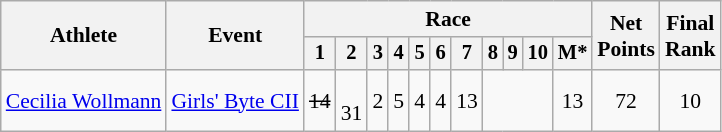<table class="wikitable" style="font-size:90%">
<tr>
<th rowspan="2">Athlete</th>
<th rowspan="2">Event</th>
<th colspan=11>Race</th>
<th rowspan=2>Net<br>Points</th>
<th rowspan=2>Final <br>Rank</th>
</tr>
<tr style="font-size:95%">
<th>1</th>
<th>2</th>
<th>3</th>
<th>4</th>
<th>5</th>
<th>6</th>
<th>7</th>
<th>8</th>
<th>9</th>
<th>10</th>
<th>M*</th>
</tr>
<tr align=center>
<td align=left><a href='#'>Cecilia Wollmann</a></td>
<td align=left><a href='#'>Girls' Byte CII</a></td>
<td><s>14</s></td>
<td><br>31</td>
<td>2</td>
<td>5</td>
<td>4</td>
<td>4</td>
<td>13</td>
<td colspan=3></td>
<td>13</td>
<td>72</td>
<td>10</td>
</tr>
</table>
